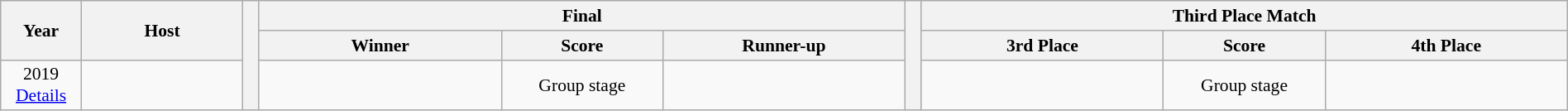<table class="wikitable" style="font-size: 90%; text-align: center; width: 100%;">
<tr>
<th rowspan="2" width="5%">Year</th>
<th rowspan="2" width="10%">Host</th>
<th width="1%" rowspan="19"></th>
<th colspan="3">Final</th>
<th width="1%" rowspan="19"></th>
<th colspan="3">Third Place Match</th>
</tr>
<tr>
<th width="15%">Winner</th>
<th width="10%">Score</th>
<th width="15%">Runner-up</th>
<th width="15%">3rd Place</th>
<th width="10%">Score</th>
<th width="15%">4th Place</th>
</tr>
<tr>
<td>2019<br><a href='#'>Details</a></td>
<td align=left></td>
<td><strong> </strong></td>
<td>Group stage</td>
<td></td>
<td></td>
<td>Group stage</td>
<td></td>
</tr>
</table>
